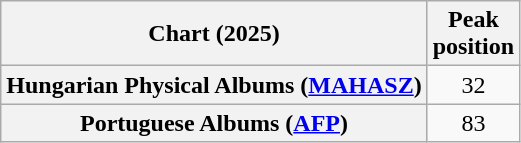<table class="wikitable plainrowheaders" style="text-align:center;">
<tr>
<th scope="col">Chart (2025)</th>
<th scope="col">Peak<br>position</th>
</tr>
<tr>
<th scope="row">Hungarian Physical Albums (<a href='#'>MAHASZ</a>)</th>
<td>32</td>
</tr>
<tr>
<th scope="row">Portuguese Albums (<a href='#'>AFP</a>)</th>
<td>83</td>
</tr>
</table>
